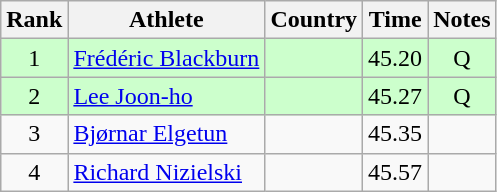<table class="wikitable" style="text-align:center">
<tr>
<th>Rank</th>
<th>Athlete</th>
<th>Country</th>
<th>Time</th>
<th>Notes</th>
</tr>
<tr bgcolor=ccffcc>
<td>1</td>
<td align=left><a href='#'>Frédéric Blackburn</a></td>
<td align=left></td>
<td>45.20</td>
<td>Q</td>
</tr>
<tr bgcolor=ccffcc>
<td>2</td>
<td align=left><a href='#'>Lee Joon-ho</a></td>
<td align=left></td>
<td>45.27</td>
<td>Q</td>
</tr>
<tr>
<td>3</td>
<td align=left><a href='#'>Bjørnar Elgetun</a></td>
<td align=left></td>
<td>45.35</td>
<td></td>
</tr>
<tr>
<td>4</td>
<td align=left><a href='#'>Richard Nizielski</a></td>
<td align=left></td>
<td>45.57</td>
<td></td>
</tr>
</table>
